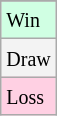<table class="wikitable">
<tr>
</tr>
<tr bgcolor = "#d0ffe3">
<td><small>Win</small></td>
</tr>
<tr bgcolor = "#f3f3f3">
<td><small>Draw</small></td>
</tr>
<tr bgcolor = "#ffd0e3">
<td><small>Loss</small></td>
</tr>
</table>
